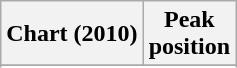<table class="wikitable sortable plainrowheaders">
<tr>
<th>Chart (2010)</th>
<th>Peak<br>position</th>
</tr>
<tr>
</tr>
<tr>
</tr>
</table>
